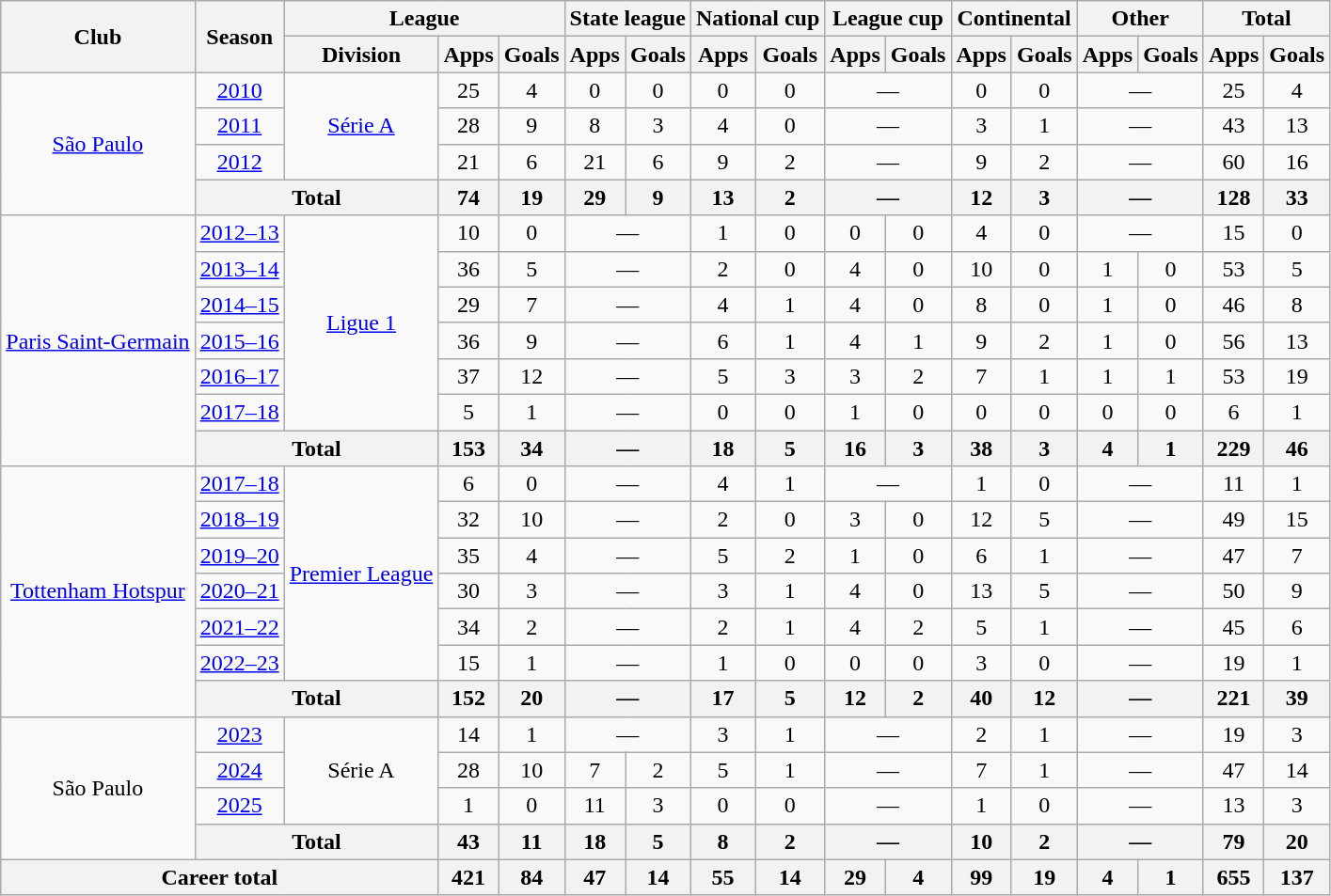<table class="wikitable" style="text-align:center">
<tr>
<th rowspan="2">Club</th>
<th rowspan="2">Season</th>
<th colspan="3">League</th>
<th colspan="2">State league</th>
<th colspan="2">National cup</th>
<th colspan="2">League cup</th>
<th colspan="2">Continental</th>
<th colspan="2">Other</th>
<th colspan="2">Total</th>
</tr>
<tr>
<th>Division</th>
<th>Apps</th>
<th>Goals</th>
<th>Apps</th>
<th>Goals</th>
<th>Apps</th>
<th>Goals</th>
<th>Apps</th>
<th>Goals</th>
<th>Apps</th>
<th>Goals</th>
<th>Apps</th>
<th>Goals</th>
<th>Apps</th>
<th>Goals</th>
</tr>
<tr>
<td rowspan="4"><a href='#'>São Paulo</a></td>
<td><a href='#'>2010</a></td>
<td rowspan="3"><a href='#'>Série A</a></td>
<td>25</td>
<td>4</td>
<td>0</td>
<td>0</td>
<td>0</td>
<td>0</td>
<td colspan="2">—</td>
<td>0</td>
<td>0</td>
<td colspan="2">—</td>
<td>25</td>
<td>4</td>
</tr>
<tr>
<td><a href='#'>2011</a></td>
<td>28</td>
<td>9</td>
<td>8</td>
<td>3</td>
<td>4</td>
<td>0</td>
<td colspan="2">—</td>
<td>3</td>
<td>1</td>
<td colspan="2">—</td>
<td>43</td>
<td>13</td>
</tr>
<tr>
<td><a href='#'>2012</a></td>
<td>21</td>
<td>6</td>
<td>21</td>
<td>6</td>
<td>9</td>
<td>2</td>
<td colspan="2">—</td>
<td>9</td>
<td>2</td>
<td colspan="2">—</td>
<td>60</td>
<td>16</td>
</tr>
<tr>
<th colspan="2">Total</th>
<th>74</th>
<th>19</th>
<th>29</th>
<th>9</th>
<th>13</th>
<th>2</th>
<th colspan="2">—</th>
<th>12</th>
<th>3</th>
<th colspan="2">—</th>
<th>128</th>
<th>33</th>
</tr>
<tr>
<td rowspan="7"><a href='#'>Paris Saint-Germain</a></td>
<td><a href='#'>2012–13</a></td>
<td rowspan="6"><a href='#'>Ligue 1</a></td>
<td>10</td>
<td>0</td>
<td colspan="2">—</td>
<td>1</td>
<td>0</td>
<td>0</td>
<td>0</td>
<td>4</td>
<td>0</td>
<td colspan="2">—</td>
<td>15</td>
<td>0</td>
</tr>
<tr>
<td><a href='#'>2013–14</a></td>
<td>36</td>
<td>5</td>
<td colspan="2">—</td>
<td>2</td>
<td>0</td>
<td>4</td>
<td>0</td>
<td>10</td>
<td>0</td>
<td>1</td>
<td>0</td>
<td>53</td>
<td>5</td>
</tr>
<tr>
<td><a href='#'>2014–15</a></td>
<td>29</td>
<td>7</td>
<td colspan="2">—</td>
<td>4</td>
<td>1</td>
<td>4</td>
<td>0</td>
<td>8</td>
<td>0</td>
<td>1</td>
<td>0</td>
<td>46</td>
<td>8</td>
</tr>
<tr>
<td><a href='#'>2015–16</a></td>
<td>36</td>
<td>9</td>
<td colspan="2">—</td>
<td>6</td>
<td>1</td>
<td>4</td>
<td>1</td>
<td>9</td>
<td>2</td>
<td>1</td>
<td>0</td>
<td>56</td>
<td>13</td>
</tr>
<tr>
<td><a href='#'>2016–17</a></td>
<td>37</td>
<td>12</td>
<td colspan="2">—</td>
<td>5</td>
<td>3</td>
<td>3</td>
<td>2</td>
<td>7</td>
<td>1</td>
<td>1</td>
<td>1</td>
<td>53</td>
<td>19</td>
</tr>
<tr>
<td><a href='#'>2017–18</a></td>
<td>5</td>
<td>1</td>
<td colspan="2">—</td>
<td>0</td>
<td>0</td>
<td>1</td>
<td>0</td>
<td>0</td>
<td>0</td>
<td>0</td>
<td>0</td>
<td>6</td>
<td>1</td>
</tr>
<tr>
<th colspan="2">Total</th>
<th>153</th>
<th>34</th>
<th colspan="2">—</th>
<th>18</th>
<th>5</th>
<th>16</th>
<th>3</th>
<th>38</th>
<th>3</th>
<th>4</th>
<th>1</th>
<th>229</th>
<th>46</th>
</tr>
<tr>
<td rowspan="7"><a href='#'>Tottenham Hotspur</a></td>
<td><a href='#'>2017–18</a></td>
<td rowspan="6"><a href='#'>Premier League</a></td>
<td>6</td>
<td>0</td>
<td colspan="2">—</td>
<td>4</td>
<td>1</td>
<td colspan="2">—</td>
<td>1</td>
<td>0</td>
<td colspan="2">—</td>
<td>11</td>
<td>1</td>
</tr>
<tr>
<td><a href='#'>2018–19</a></td>
<td>32</td>
<td>10</td>
<td colspan="2">—</td>
<td>2</td>
<td>0</td>
<td>3</td>
<td>0</td>
<td>12</td>
<td>5</td>
<td colspan="2">—</td>
<td>49</td>
<td>15</td>
</tr>
<tr>
<td><a href='#'>2019–20</a></td>
<td>35</td>
<td>4</td>
<td colspan="2">—</td>
<td>5</td>
<td>2</td>
<td>1</td>
<td>0</td>
<td>6</td>
<td>1</td>
<td colspan="2">—</td>
<td>47</td>
<td>7</td>
</tr>
<tr>
<td><a href='#'>2020–21</a></td>
<td>30</td>
<td>3</td>
<td colspan="2">—</td>
<td>3</td>
<td>1</td>
<td>4</td>
<td>0</td>
<td>13</td>
<td>5</td>
<td colspan="2">—</td>
<td>50</td>
<td>9</td>
</tr>
<tr>
<td><a href='#'>2021–22</a></td>
<td>34</td>
<td>2</td>
<td colspan="2">—</td>
<td>2</td>
<td>1</td>
<td>4</td>
<td>2</td>
<td>5</td>
<td>1</td>
<td colspan="2">—</td>
<td>45</td>
<td>6</td>
</tr>
<tr>
<td><a href='#'>2022–23</a></td>
<td>15</td>
<td>1</td>
<td colspan="2">—</td>
<td>1</td>
<td>0</td>
<td>0</td>
<td>0</td>
<td>3</td>
<td>0</td>
<td colspan="2">—</td>
<td>19</td>
<td>1</td>
</tr>
<tr>
<th colspan="2">Total</th>
<th>152</th>
<th>20</th>
<th colspan="2">—</th>
<th>17</th>
<th>5</th>
<th>12</th>
<th>2</th>
<th>40</th>
<th>12</th>
<th colspan="2">—</th>
<th>221</th>
<th>39</th>
</tr>
<tr>
<td rowspan="4">São Paulo</td>
<td><a href='#'>2023</a></td>
<td rowspan="3">Série A</td>
<td>14</td>
<td>1</td>
<td colspan="2">—</td>
<td>3</td>
<td>1</td>
<td colspan="2">—</td>
<td>2</td>
<td>1</td>
<td colspan="2">—</td>
<td>19</td>
<td>3</td>
</tr>
<tr>
<td><a href='#'>2024</a></td>
<td>28</td>
<td>10</td>
<td>7</td>
<td>2</td>
<td>5</td>
<td>1</td>
<td colspan="2">—</td>
<td>7</td>
<td>1</td>
<td colspan="2">—</td>
<td>47</td>
<td>14</td>
</tr>
<tr>
<td><a href='#'>2025</a></td>
<td>1</td>
<td>0</td>
<td>11</td>
<td>3</td>
<td>0</td>
<td>0</td>
<td colspan="2">—</td>
<td>1</td>
<td>0</td>
<td colspan="2">—</td>
<td>13</td>
<td>3</td>
</tr>
<tr>
<th colspan="2">Total</th>
<th>43</th>
<th>11</th>
<th>18</th>
<th>5</th>
<th>8</th>
<th>2</th>
<th colspan="2">—</th>
<th>10</th>
<th>2</th>
<th colspan="2">—</th>
<th>79</th>
<th>20</th>
</tr>
<tr>
<th colspan="3">Career total</th>
<th>421</th>
<th>84</th>
<th>47</th>
<th>14</th>
<th>55</th>
<th>14</th>
<th>29</th>
<th>4</th>
<th>99</th>
<th>19</th>
<th>4</th>
<th>1</th>
<th>655</th>
<th>137</th>
</tr>
</table>
